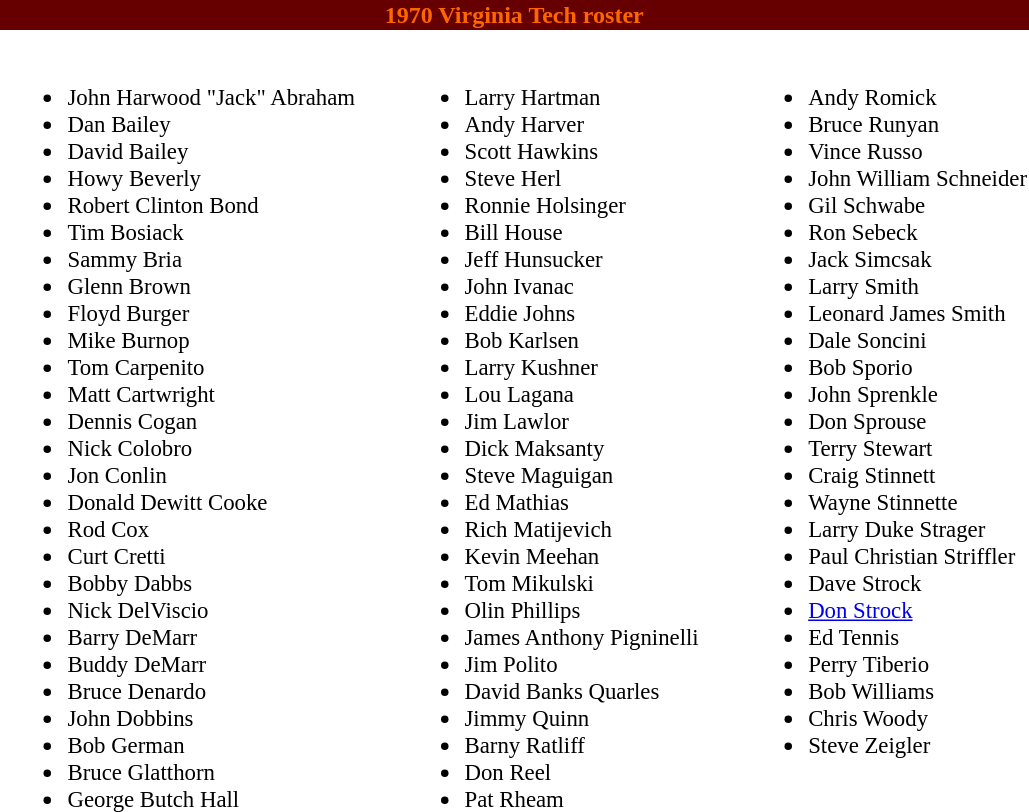<table class="toccolours" style="text-align: left;">
<tr>
<th colspan="9" style="background:#660000;color:#FF6600;text-align:center;"><span><strong>1970 Virginia Tech roster</strong></span></th>
</tr>
<tr>
<td></td>
<td style="font-size:95%; vertical-align:top;"><br><ul><li>John Harwood "Jack" Abraham</li><li>Dan Bailey</li><li>David Bailey</li><li>Howy Beverly</li><li>Robert Clinton Bond</li><li>Tim Bosiack</li><li>Sammy Bria</li><li>Glenn Brown</li><li>Floyd Burger</li><li>Mike Burnop</li><li>Tom Carpenito</li><li>Matt Cartwright</li><li>Dennis Cogan</li><li>Nick Colobro</li><li>Jon Conlin</li><li>Donald Dewitt Cooke</li><li>Rod Cox</li><li>Curt Cretti</li><li>Bobby Dabbs</li><li>Nick DelViscio</li><li>Barry DeMarr</li><li>Buddy DeMarr</li><li>Bruce Denardo</li><li>John Dobbins</li><li>Bob German</li><li>Bruce Glatthorn</li><li>George Butch Hall</li></ul></td>
<td style="width: 25px;"></td>
<td style="font-size:95%; vertical-align:top;"><br><ul><li>Larry Hartman</li><li>Andy Harver</li><li>Scott Hawkins</li><li>Steve Herl</li><li>Ronnie Holsinger</li><li>Bill House</li><li>Jeff Hunsucker</li><li>John Ivanac</li><li>Eddie Johns</li><li>Bob Karlsen</li><li>Larry Kushner</li><li>Lou Lagana</li><li>Jim Lawlor</li><li>Dick Maksanty</li><li>Steve Maguigan</li><li>Ed Mathias</li><li>Rich Matijevich</li><li>Kevin Meehan</li><li>Tom Mikulski</li><li>Olin Phillips</li><li>James Anthony Pigninelli</li><li>Jim Polito</li><li>David Banks Quarles</li><li>Jimmy Quinn</li><li>Barny Ratliff</li><li>Don Reel</li><li>Pat Rheam</li></ul></td>
<td style="width: 25px;"></td>
<td style="font-size:95%; vertical-align:top;"><br><ul><li>Andy Romick</li><li>Bruce Runyan</li><li>Vince Russo</li><li>John William Schneider</li><li>Gil Schwabe</li><li>Ron Sebeck</li><li>Jack Simcsak</li><li>Larry Smith</li><li>Leonard James Smith</li><li>Dale Soncini</li><li>Bob Sporio</li><li>John Sprenkle</li><li>Don Sprouse</li><li>Terry Stewart</li><li>Craig Stinnett</li><li>Wayne Stinnette</li><li>Larry Duke Strager</li><li>Paul Christian Striffler</li><li>Dave Strock</li><li><a href='#'>Don Strock</a></li><li>Ed Tennis</li><li>Perry Tiberio</li><li>Bob Williams</li><li>Chris Woody</li><li>Steve Zeigler</li></ul></td>
</tr>
</table>
